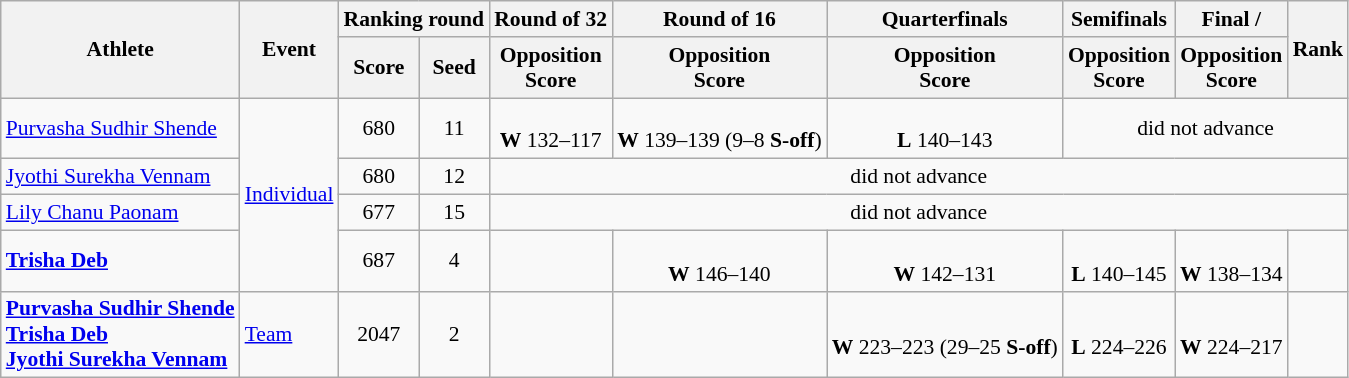<table class="wikitable" style="text-align:center; font-size:90%">
<tr>
<th rowspan=2>Athlete</th>
<th rowspan=2>Event</th>
<th colspan=2>Ranking round</th>
<th>Round of 32</th>
<th>Round of 16</th>
<th>Quarterfinals</th>
<th>Semifinals</th>
<th>Final / </th>
<th rowspan=2>Rank</th>
</tr>
<tr>
<th>Score</th>
<th>Seed</th>
<th>Opposition<br>Score</th>
<th>Opposition<br>Score</th>
<th>Opposition<br>Score</th>
<th>Opposition<br>Score</th>
<th>Opposition<br>Score</th>
</tr>
<tr>
<td align=left><a href='#'>Purvasha Sudhir Shende</a></td>
<td align=left rowspan=4><a href='#'>Individual</a></td>
<td>680</td>
<td>11</td>
<td><br><strong>W</strong> 132–117</td>
<td><br><strong>W</strong> 139–139 (9–8 <strong>S-off</strong>)</td>
<td><br><strong>L</strong> 140–143</td>
<td colspan=3>did not advance</td>
</tr>
<tr>
<td align=left><a href='#'>Jyothi Surekha Vennam</a></td>
<td>680</td>
<td>12</td>
<td colspan=6>did not advance</td>
</tr>
<tr>
<td align=left><a href='#'>Lily Chanu Paonam</a></td>
<td>677</td>
<td>15</td>
<td colspan=6>did not advance</td>
</tr>
<tr>
<td align=left><strong><a href='#'>Trisha Deb</a></strong></td>
<td>687</td>
<td>4</td>
<td></td>
<td><br><strong>W</strong> 146–140</td>
<td><br><strong>W</strong> 142–131</td>
<td><br><strong>L</strong> 140–145</td>
<td><br><strong>W</strong> 138–134</td>
<td></td>
</tr>
<tr>
<td align=left><strong><a href='#'>Purvasha Sudhir Shende</a><br><a href='#'>Trisha Deb</a><br><a href='#'>Jyothi Surekha Vennam</a></strong></td>
<td align=left><a href='#'>Team</a></td>
<td>2047</td>
<td>2</td>
<td></td>
<td></td>
<td><br><strong>W</strong> 223–223 (29–25 <strong>S-off</strong>)</td>
<td><br><strong>L</strong> 224–226</td>
<td><br><strong>W</strong> 224–217</td>
<td></td>
</tr>
</table>
